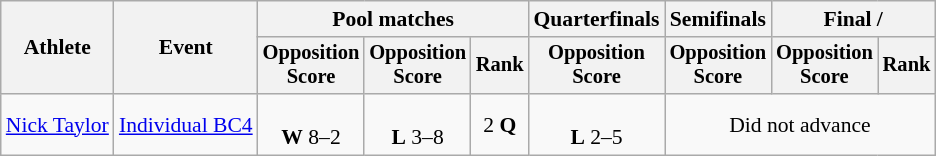<table class=wikitable style="font-size:90%">
<tr>
<th rowspan="2">Athlete</th>
<th rowspan="2">Event</th>
<th colspan="3">Pool matches</th>
<th>Quarterfinals</th>
<th>Semifinals</th>
<th colspan=2>Final / </th>
</tr>
<tr style="font-size:95%">
<th>Opposition<br>Score</th>
<th>Opposition<br>Score</th>
<th>Rank</th>
<th>Opposition<br>Score</th>
<th>Opposition<br>Score</th>
<th>Opposition<br>Score</th>
<th>Rank</th>
</tr>
<tr align=center>
<td align=left><a href='#'>Nick Taylor</a></td>
<td align=left><a href='#'>Individual BC4</a></td>
<td><br><strong>W</strong> 8–2</td>
<td><br><strong>L</strong> 3–8</td>
<td>2 <strong>Q</strong></td>
<td><br><strong>L</strong> 2–5</td>
<td colspan=3>Did not advance</td>
</tr>
</table>
